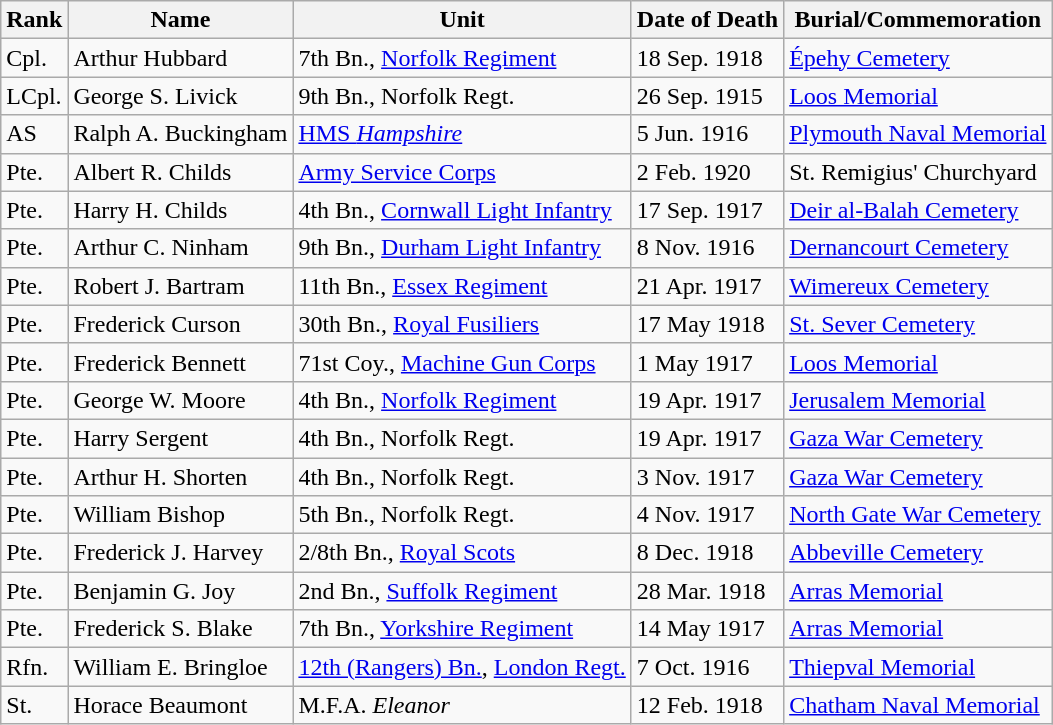<table class="wikitable">
<tr>
<th>Rank</th>
<th>Name</th>
<th>Unit</th>
<th>Date of Death</th>
<th>Burial/Commemoration</th>
</tr>
<tr>
<td>Cpl.</td>
<td>Arthur Hubbard</td>
<td>7th Bn., <a href='#'>Norfolk Regiment</a></td>
<td>18 Sep. 1918</td>
<td><a href='#'>Épehy Cemetery</a></td>
</tr>
<tr>
<td>LCpl.</td>
<td>George S. Livick</td>
<td>9th Bn., Norfolk Regt.</td>
<td>26 Sep. 1915</td>
<td><a href='#'>Loos Memorial</a></td>
</tr>
<tr>
<td>AS</td>
<td>Ralph A. Buckingham</td>
<td><a href='#'>HMS <em>Hampshire</em></a></td>
<td>5 Jun. 1916</td>
<td><a href='#'>Plymouth Naval Memorial</a></td>
</tr>
<tr>
<td>Pte.</td>
<td>Albert R. Childs</td>
<td><a href='#'>Army Service Corps</a></td>
<td>2 Feb. 1920</td>
<td>St. Remigius' Churchyard</td>
</tr>
<tr>
<td>Pte.</td>
<td>Harry H. Childs</td>
<td>4th Bn., <a href='#'>Cornwall Light Infantry</a></td>
<td>17 Sep. 1917</td>
<td><a href='#'>Deir al-Balah Cemetery</a></td>
</tr>
<tr>
<td>Pte.</td>
<td>Arthur C. Ninham</td>
<td>9th Bn., <a href='#'>Durham Light Infantry</a></td>
<td>8 Nov. 1916</td>
<td><a href='#'>Dernancourt Cemetery</a></td>
</tr>
<tr>
<td>Pte.</td>
<td>Robert J. Bartram</td>
<td>11th Bn., <a href='#'>Essex Regiment</a></td>
<td>21 Apr. 1917</td>
<td><a href='#'>Wimereux Cemetery</a></td>
</tr>
<tr>
<td>Pte.</td>
<td>Frederick Curson</td>
<td>30th Bn., <a href='#'>Royal Fusiliers</a></td>
<td>17 May 1918</td>
<td><a href='#'>St. Sever Cemetery</a></td>
</tr>
<tr>
<td>Pte.</td>
<td>Frederick Bennett</td>
<td>71st Coy., <a href='#'>Machine Gun Corps</a></td>
<td>1 May 1917</td>
<td><a href='#'>Loos Memorial</a></td>
</tr>
<tr>
<td>Pte.</td>
<td>George W. Moore</td>
<td>4th Bn., <a href='#'>Norfolk Regiment</a></td>
<td>19 Apr. 1917</td>
<td><a href='#'>Jerusalem Memorial</a></td>
</tr>
<tr>
<td>Pte.</td>
<td>Harry Sergent</td>
<td>4th Bn., Norfolk Regt.</td>
<td>19 Apr. 1917</td>
<td><a href='#'>Gaza War Cemetery</a></td>
</tr>
<tr>
<td>Pte.</td>
<td>Arthur H. Shorten</td>
<td>4th Bn., Norfolk Regt.</td>
<td>3 Nov. 1917</td>
<td><a href='#'>Gaza War Cemetery</a></td>
</tr>
<tr>
<td>Pte.</td>
<td>William Bishop</td>
<td>5th Bn., Norfolk Regt.</td>
<td>4 Nov. 1917</td>
<td><a href='#'>North Gate War Cemetery</a></td>
</tr>
<tr>
<td>Pte.</td>
<td>Frederick J. Harvey</td>
<td>2/8th Bn., <a href='#'>Royal Scots</a></td>
<td>8 Dec. 1918</td>
<td><a href='#'>Abbeville Cemetery</a></td>
</tr>
<tr>
<td>Pte.</td>
<td>Benjamin G. Joy</td>
<td>2nd Bn., <a href='#'>Suffolk Regiment</a></td>
<td>28 Mar. 1918</td>
<td><a href='#'>Arras Memorial</a></td>
</tr>
<tr>
<td>Pte.</td>
<td>Frederick S. Blake</td>
<td>7th Bn., <a href='#'>Yorkshire Regiment</a></td>
<td>14 May 1917</td>
<td><a href='#'>Arras Memorial</a></td>
</tr>
<tr>
<td>Rfn.</td>
<td>William E. Bringloe</td>
<td><a href='#'>12th (Rangers) Bn.</a>, <a href='#'>London Regt.</a></td>
<td>7 Oct. 1916</td>
<td><a href='#'>Thiepval Memorial</a></td>
</tr>
<tr>
<td>St.</td>
<td>Horace Beaumont</td>
<td>M.F.A. <em>Eleanor</em></td>
<td>12 Feb. 1918</td>
<td><a href='#'>Chatham Naval Memorial</a></td>
</tr>
</table>
